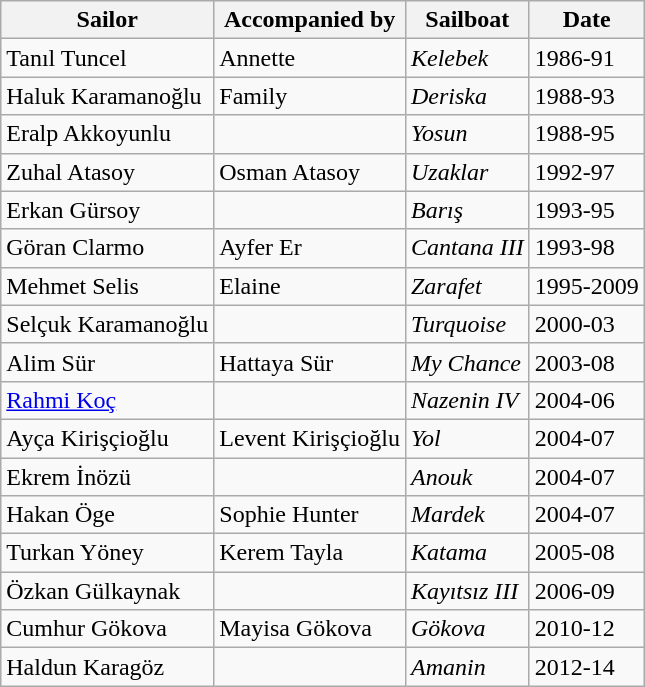<table class=wikitable>
<tr>
<th>Sailor</th>
<th>Accompanied by</th>
<th>Sailboat</th>
<th>Date</th>
</tr>
<tr>
<td>Tanıl Tuncel</td>
<td>Annette</td>
<td><em>Kelebek</em></td>
<td>1986-91</td>
</tr>
<tr>
<td>Haluk Karamanoğlu</td>
<td>Family</td>
<td><em>Deriska</em></td>
<td>1988-93</td>
</tr>
<tr>
<td>Eralp Akkoyunlu</td>
<td></td>
<td><em>Yosun</em></td>
<td>1988-95</td>
</tr>
<tr>
<td>Zuhal Atasoy</td>
<td>Osman Atasoy</td>
<td><em>Uzaklar</em></td>
<td>1992-97</td>
</tr>
<tr>
<td>Erkan Gürsoy</td>
<td></td>
<td><em>Barış</em></td>
<td>1993-95</td>
</tr>
<tr>
<td>Göran Clarmo</td>
<td>Ayfer Er</td>
<td><em>Cantana III</em></td>
<td>1993-98</td>
</tr>
<tr>
<td>Mehmet Selis</td>
<td>Elaine</td>
<td><em>Zarafet</em></td>
<td>1995-2009</td>
</tr>
<tr>
<td>Selçuk Karamanoğlu</td>
<td></td>
<td><em>Turquoise</em></td>
<td>2000-03</td>
</tr>
<tr>
<td>Alim Sür</td>
<td>Hattaya Sür</td>
<td><em>My Chance</em></td>
<td>2003-08</td>
</tr>
<tr>
<td><a href='#'>Rahmi Koç</a></td>
<td></td>
<td><em>Nazenin IV</em></td>
<td>2004-06</td>
</tr>
<tr>
<td>Ayça Kirişçioğlu</td>
<td>Levent Kirişçioğlu</td>
<td><em>Yol</em></td>
<td>2004-07</td>
</tr>
<tr>
<td>Ekrem İnözü</td>
<td></td>
<td><em>Anouk</em></td>
<td>2004-07</td>
</tr>
<tr>
<td>Hakan Öge</td>
<td>Sophie Hunter</td>
<td><em>Mardek</em></td>
<td>2004-07</td>
</tr>
<tr>
<td>Turkan Yöney</td>
<td>Kerem Tayla</td>
<td><em>Katama</em></td>
<td>2005-08</td>
</tr>
<tr>
<td>Özkan Gülkaynak</td>
<td></td>
<td><em>Kayıtsız III</em></td>
<td>2006-09</td>
</tr>
<tr>
<td>Cumhur Gökova</td>
<td>Mayisa Gökova</td>
<td><em>Gökova</em></td>
<td>2010-12</td>
</tr>
<tr>
<td>Haldun Karagöz</td>
<td></td>
<td><em>Amanin</em></td>
<td>2012-14</td>
</tr>
</table>
